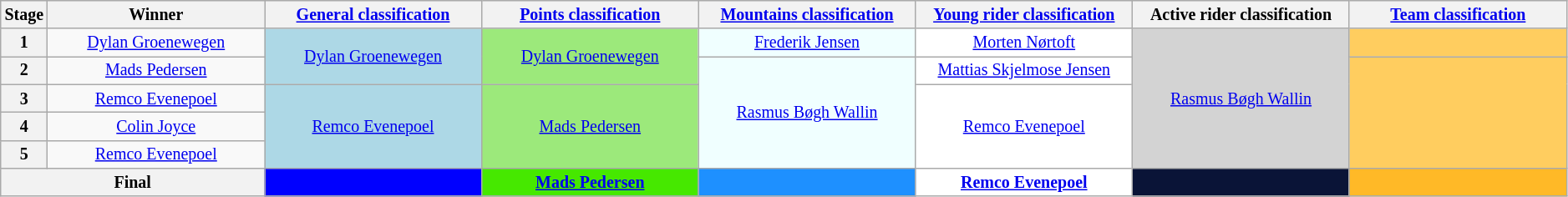<table class="wikitable" style="text-align: center; font-size:smaller;">
<tr style="background:#efefef;">
<th style="width:2%;">Stage</th>
<th style="width:14%;">Winner</th>
<th style="width:14%;"><a href='#'>General classification</a><br></th>
<th style="width:14%;"><a href='#'>Points classification</a><br></th>
<th style="width:14%;"><a href='#'>Mountains classification</a><br></th>
<th style="width:14%;"><a href='#'>Young rider classification</a><br></th>
<th style="width:14%;">Active rider classification<br></th>
<th style="width:14%;"><a href='#'>Team classification</a></th>
</tr>
<tr>
<th>1</th>
<td><a href='#'>Dylan Groenewegen</a></td>
<td style="background:lightblue;" rowspan="2"><a href='#'>Dylan Groenewegen</a></td>
<td style="background:#9CE97B;" rowspan="2"><a href='#'>Dylan Groenewegen</a></td>
<td style="background:azure;"><a href='#'>Frederik Jensen</a></td>
<td style="background:white;"><a href='#'>Morten Nørtoft</a></td>
<td style="background:lightgrey;" rowspan="5"><a href='#'>Rasmus Bøgh Wallin</a></td>
<td style="background:#FFCD5F;"></td>
</tr>
<tr>
<th>2</th>
<td><a href='#'>Mads Pedersen</a></td>
<td style="background:azure;" rowspan="4"><a href='#'>Rasmus Bøgh Wallin</a></td>
<td style="background:white;"><a href='#'>Mattias Skjelmose Jensen</a></td>
<td style="background:#FFCD5F;" rowspan="4"></td>
</tr>
<tr>
<th>3</th>
<td><a href='#'>Remco Evenepoel</a></td>
<td style="background:lightblue;" rowspan="3"><a href='#'>Remco Evenepoel</a></td>
<td style="background:#9CE97B;" rowspan="3"><a href='#'>Mads Pedersen</a></td>
<td style="background:white;" rowspan="3"><a href='#'>Remco Evenepoel</a></td>
</tr>
<tr>
<th>4</th>
<td><a href='#'>Colin Joyce</a></td>
</tr>
<tr>
<th>5</th>
<td><a href='#'>Remco Evenepoel</a></td>
</tr>
<tr>
<th colspan="2">Final</th>
<th style="background:blue;"></th>
<th style="background:#46E800;"><a href='#'>Mads Pedersen</a></th>
<th style="background:dodgerblue;"></th>
<th style="background:white;"><a href='#'>Remco Evenepoel</a></th>
<th style="background:#0a1437;"></th>
<th style="background:#FFB927;"></th>
</tr>
</table>
